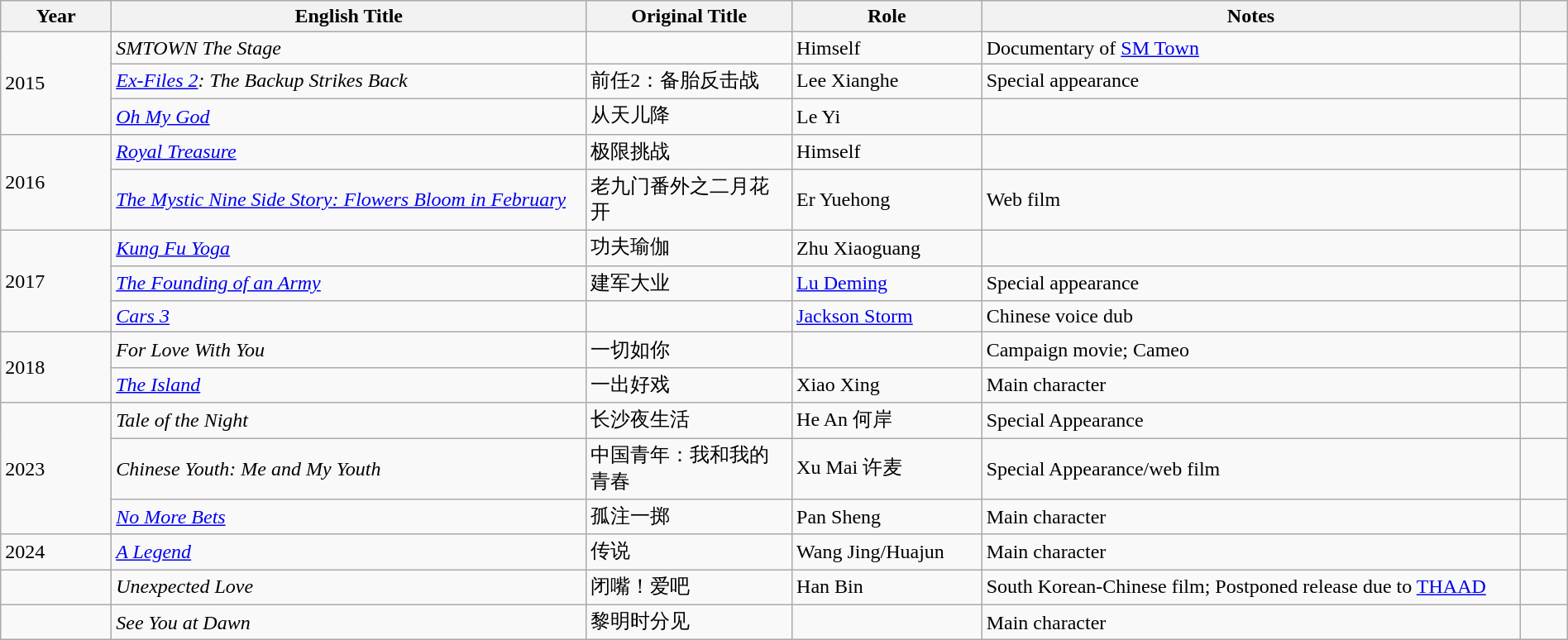<table class="wikitable plainrowheaders sortable" style="width:100%">
<tr>
<th scope="col" style="width:7%">Year</th>
<th scope="col" style="width:30%">English Title</th>
<th scope="col" style="width:13%">Original Title</th>
<th scope="col" style="width:12%">Role</th>
<th scope="col" class="unsortable" style="width:34%">Notes</th>
<th scope="col" class="unsortable" style="width:3%"></th>
</tr>
<tr>
<td rowspan="3">2015</td>
<td><em>SMTOWN The Stage</em></td>
<td></td>
<td>Himself</td>
<td>Documentary of <a href='#'>SM Town</a></td>
<td></td>
</tr>
<tr>
<td><em><a href='#'>Ex-Files 2</a>: The Backup Strikes Back</em></td>
<td>前任2：备胎反击战</td>
<td>Lee Xianghe</td>
<td>Special appearance</td>
<td></td>
</tr>
<tr>
<td><em><a href='#'>Oh My God</a></em></td>
<td>从天儿降</td>
<td>Le Yi</td>
<td></td>
<td></td>
</tr>
<tr>
<td rowspan="2">2016</td>
<td><em><a href='#'>Royal Treasure</a></em></td>
<td>极限挑战</td>
<td>Himself</td>
<td></td>
<td></td>
</tr>
<tr>
<td><em><a href='#'>The Mystic Nine Side Story: Flowers Bloom in February</a></em></td>
<td>老九门番外之二月花开</td>
<td>Er Yuehong</td>
<td>Web film</td>
<td></td>
</tr>
<tr>
<td rowspan="3">2017</td>
<td><em><a href='#'>Kung Fu Yoga</a></em></td>
<td>功夫瑜伽</td>
<td>Zhu Xiaoguang</td>
<td></td>
<td></td>
</tr>
<tr>
<td><em><a href='#'>The Founding of an Army</a></em></td>
<td>建军大业</td>
<td><a href='#'>Lu Deming</a></td>
<td>Special appearance</td>
<td></td>
</tr>
<tr>
<td><em><a href='#'>Cars 3</a></em></td>
<td></td>
<td><a href='#'>Jackson Storm</a></td>
<td>Chinese voice dub</td>
<td></td>
</tr>
<tr>
<td rowspan="2">2018</td>
<td><em>For Love With You</em></td>
<td>一切如你</td>
<td></td>
<td>Campaign movie; Cameo</td>
<td></td>
</tr>
<tr>
<td><em><a href='#'>The Island</a></em></td>
<td>一出好戏</td>
<td>Xiao Xing</td>
<td>Main character</td>
<td></td>
</tr>
<tr>
<td rowspan="3">2023</td>
<td><em>Tale of the Night</em></td>
<td>长沙夜生活</td>
<td>He An 何岸</td>
<td>Special Appearance</td>
<td></td>
</tr>
<tr>
<td><em>Chinese Youth: Me and My Youth</em></td>
<td>中国青年：我和我的青春</td>
<td>Xu Mai 许麦</td>
<td>Special Appearance/web film</td>
<td></td>
</tr>
<tr>
<td><em><a href='#'>No More Bets</a></em></td>
<td>孤注一掷</td>
<td>Pan Sheng</td>
<td>Main character</td>
<td></td>
</tr>
<tr>
<td>2024</td>
<td><em><a href='#'>A Legend</a></em></td>
<td>传说</td>
<td>Wang Jing/Huajun</td>
<td>Main character</td>
<td></td>
</tr>
<tr>
<td></td>
<td><em>Unexpected Love</em></td>
<td>闭嘴！爱吧</td>
<td>Han Bin</td>
<td>South Korean-Chinese film; Postponed release due to <a href='#'>THAAD</a></td>
<td></td>
</tr>
<tr>
<td></td>
<td><em>See You at Dawn</em></td>
<td>黎明时分见</td>
<td></td>
<td>Main character</td>
<td></td>
</tr>
</table>
